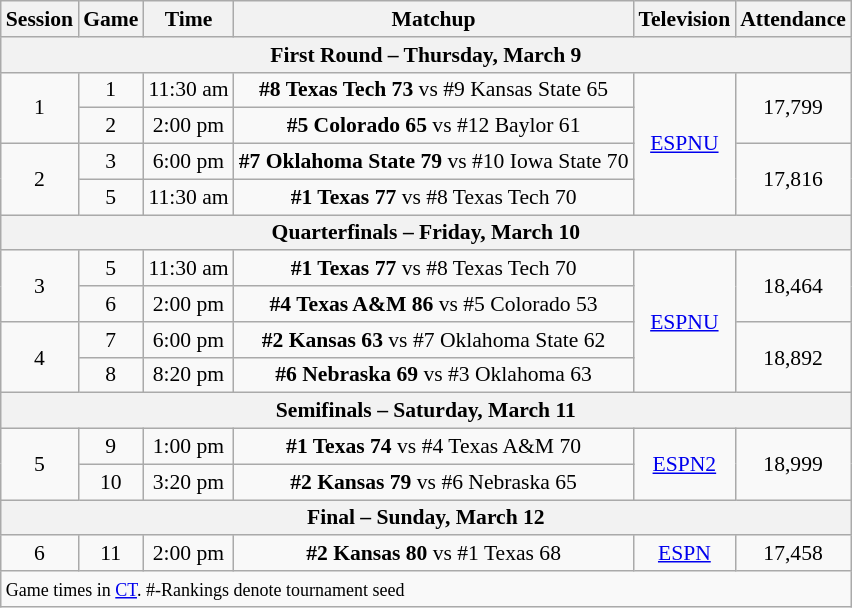<table class="wikitable" style="white-space:nowrap; font-size:90%;text-align:center">
<tr>
<th>Session</th>
<th>Game</th>
<th>Time</th>
<th>Matchup</th>
<th>Television</th>
<th>Attendance</th>
</tr>
<tr>
<th colspan=6>First Round – Thursday, March 9</th>
</tr>
<tr>
<td rowspan=2>1</td>
<td>1</td>
<td>11:30 am</td>
<td><strong>#8 Texas Tech 73</strong> vs #9 Kansas State 65</td>
<td rowspan=4><a href='#'>ESPNU</a></td>
<td rowspan=2>17,799</td>
</tr>
<tr>
<td>2</td>
<td>2:00 pm</td>
<td><strong>#5 Colorado 65</strong> vs #12 Baylor 61</td>
</tr>
<tr>
<td rowspan=2>2</td>
<td>3</td>
<td>6:00 pm</td>
<td><strong>#7 Oklahoma State 79</strong> vs #10 Iowa State 70</td>
<td rowspan=2>17,816</td>
</tr>
<tr>
<td>5</td>
<td>11:30 am</td>
<td><strong>#1 Texas 77</strong> vs #8 Texas Tech 70</td>
</tr>
<tr>
<th colspan=6>Quarterfinals – Friday, March 10</th>
</tr>
<tr>
<td rowspan=2>3</td>
<td>5</td>
<td>11:30 am</td>
<td><strong>#1 Texas 77</strong> vs #8 Texas Tech 70</td>
<td rowspan=4><a href='#'>ESPNU</a></td>
<td rowspan=2>18,464</td>
</tr>
<tr>
<td>6</td>
<td>2:00 pm</td>
<td><strong>#4 Texas A&M 86</strong> vs #5 Colorado 53</td>
</tr>
<tr>
<td rowspan=2>4</td>
<td>7</td>
<td>6:00 pm</td>
<td><strong>#2 Kansas 63</strong> vs #7 Oklahoma State 62</td>
<td rowspan=2>18,892</td>
</tr>
<tr>
<td>8</td>
<td>8:20 pm</td>
<td><strong>#6 Nebraska 69</strong> vs #3 Oklahoma 63</td>
</tr>
<tr>
<th colspan=6>Semifinals – Saturday, March 11</th>
</tr>
<tr>
<td rowspan=2>5</td>
<td>9</td>
<td>1:00 pm</td>
<td><strong>#1 Texas 74</strong> vs #4 Texas A&M 70</td>
<td rowspan=2><a href='#'>ESPN2</a></td>
<td rowspan=2>18,999</td>
</tr>
<tr>
<td>10</td>
<td>3:20 pm</td>
<td><strong>#2 Kansas 79</strong> vs #6 Nebraska 65</td>
</tr>
<tr>
<th colspan=6>Final – Sunday, March 12</th>
</tr>
<tr>
<td>6</td>
<td>11</td>
<td>2:00 pm</td>
<td><strong>#2 Kansas 80</strong> vs #1 Texas 68</td>
<td><a href='#'>ESPN</a></td>
<td>17,458</td>
</tr>
<tr align=left>
<td colspan=6><small>Game times in <a href='#'>CT</a>. #-Rankings denote tournament seed</small></td>
</tr>
</table>
